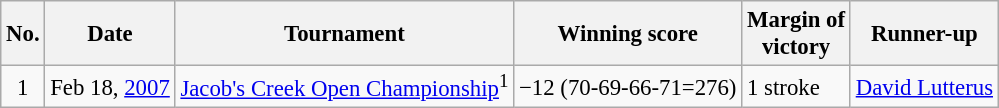<table class="wikitable" style="font-size:95%;">
<tr>
<th>No.</th>
<th>Date</th>
<th>Tournament</th>
<th>Winning score</th>
<th>Margin of<br>victory</th>
<th>Runner-up</th>
</tr>
<tr>
<td align=center>1</td>
<td align=right>Feb 18, <a href='#'>2007</a></td>
<td><a href='#'>Jacob's Creek Open Championship</a><sup>1</sup></td>
<td>−12 (70-69-66-71=276)</td>
<td>1 stroke</td>
<td> <a href='#'>David Lutterus</a></td>
</tr>
</table>
